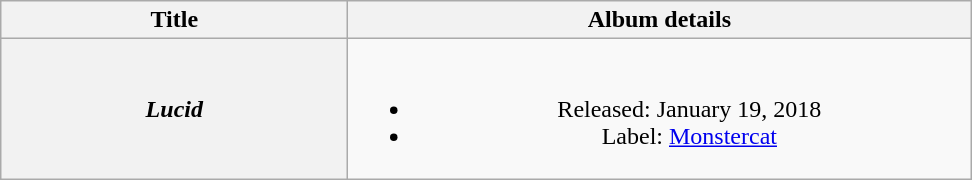<table class="wikitable plainrowheaders" style="text-align:center;">
<tr>
<th scope="col" style="width:14em;">Title</th>
<th scope="col" style="width:25.5em;">Album details</th>
</tr>
<tr>
<th scope="row"><em>Lucid</em></th>
<td><br><ul><li>Released: January 19, 2018</li><li>Label: <a href='#'>Monstercat</a></li></ul></td>
</tr>
</table>
